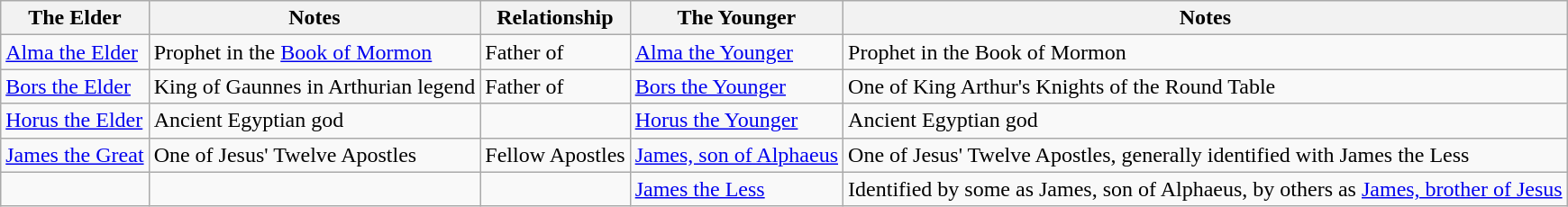<table class="wikitable">
<tr>
<th>The Elder</th>
<th>Notes</th>
<th>Relationship</th>
<th>The Younger</th>
<th>Notes</th>
</tr>
<tr>
<td><a href='#'>Alma the Elder</a></td>
<td>Prophet in the <a href='#'>Book of Mormon</a></td>
<td>Father of</td>
<td><a href='#'>Alma the Younger</a></td>
<td>Prophet in the Book of Mormon</td>
</tr>
<tr>
<td><a href='#'>Bors the Elder</a></td>
<td>King of Gaunnes in Arthurian legend</td>
<td>Father of</td>
<td><a href='#'>Bors the Younger</a></td>
<td>One of King Arthur's Knights of the Round Table</td>
</tr>
<tr>
<td><a href='#'>Horus the Elder</a></td>
<td>Ancient Egyptian god</td>
<td></td>
<td><a href='#'>Horus the Younger</a></td>
<td>Ancient Egyptian god</td>
</tr>
<tr>
<td><a href='#'>James the Great</a></td>
<td>One of Jesus' Twelve Apostles</td>
<td>Fellow Apostles</td>
<td><a href='#'>James, son of Alphaeus</a></td>
<td>One of Jesus' Twelve Apostles, generally identified with James the Less</td>
</tr>
<tr>
<td></td>
<td></td>
<td></td>
<td><a href='#'>James the Less</a></td>
<td>Identified by some as James, son of Alphaeus, by others as <a href='#'>James, brother of Jesus</a></td>
</tr>
</table>
